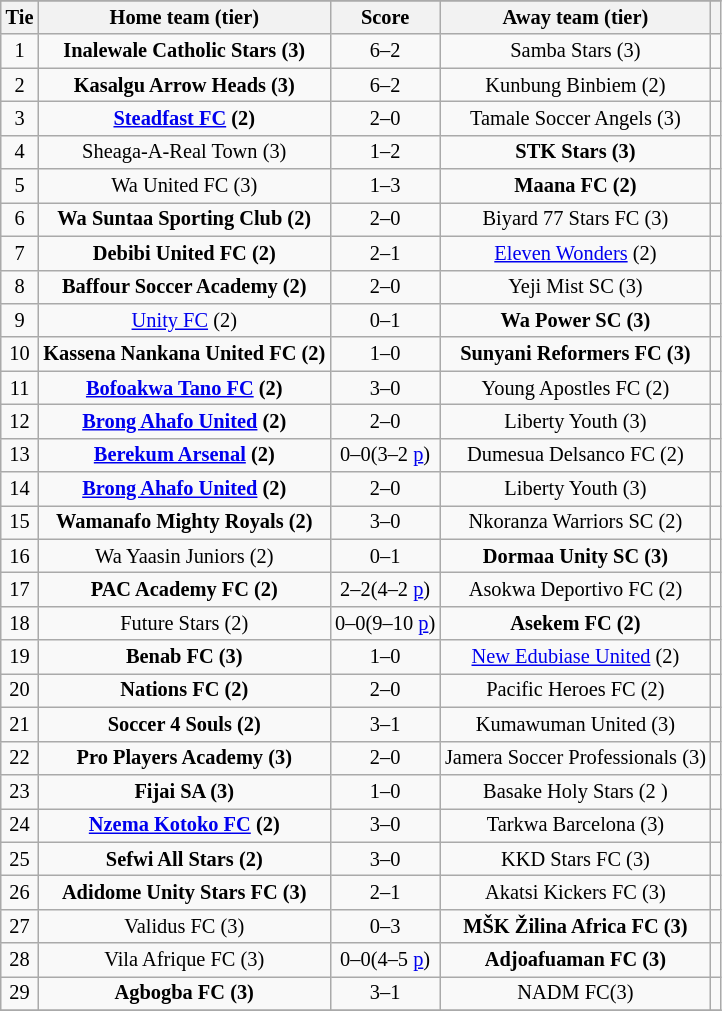<table class="wikitable" style="text-align:center; font-size:85%">
<tr>
</tr>
<tr>
<th>Tie</th>
<th>Home team (tier)</th>
<th>Score</th>
<th>Away team (tier)</th>
<th></th>
</tr>
<tr>
<td>1</td>
<td><strong>Inalewale Catholic Stars (3)</strong></td>
<td>6–2</td>
<td>Samba  Stars (3)</td>
<td></td>
</tr>
<tr>
<td>2</td>
<td><strong>Kasalgu Arrow Heads (3)</strong></td>
<td>6–2</td>
<td>Kunbung Binbiem (2)</td>
<td></td>
</tr>
<tr>
<td>3</td>
<td><strong><a href='#'>Steadfast FC</a> (2)</strong></td>
<td>2–0</td>
<td>Tamale Soccer Angels (3)</td>
<td></td>
</tr>
<tr>
<td>4</td>
<td>Sheaga-A-Real Town (3)</td>
<td>1–2</td>
<td><strong>STK Stars (3)</strong></td>
<td></td>
</tr>
<tr>
<td>5</td>
<td>Wa United FC (3)</td>
<td>1–3</td>
<td><strong>Maana FC (2)</strong></td>
<td></td>
</tr>
<tr>
<td>6</td>
<td><strong>Wa Suntaa Sporting Club (2)</strong></td>
<td>2–0</td>
<td>Biyard 77 Stars FC (3)</td>
<td></td>
</tr>
<tr>
<td>7</td>
<td><strong>Debibi United FC (2)</strong></td>
<td>2–1</td>
<td><a href='#'>Eleven Wonders</a> (2)</td>
<td></td>
</tr>
<tr>
<td>8</td>
<td><strong>Baffour Soccer Academy (2)</strong></td>
<td>2–0</td>
<td>Yeji Mist SC (3)</td>
<td></td>
</tr>
<tr>
<td>9</td>
<td><a href='#'>Unity FC</a> (2)</td>
<td>0–1</td>
<td><strong>Wa Power SC (3)</strong></td>
<td></td>
</tr>
<tr>
<td>10</td>
<td><strong>Kassena Nankana United FC (2)</strong></td>
<td>1–0</td>
<td><strong>Sunyani Reformers FC  (3)</strong></td>
<td></td>
</tr>
<tr>
<td>11</td>
<td><strong><a href='#'>Bofoakwa Tano FC</a> (2)</strong></td>
<td>3–0</td>
<td>Young Apostles FC  (2)</td>
<td></td>
</tr>
<tr>
<td>12</td>
<td><strong><a href='#'>Brong Ahafo United</a> (2)</strong></td>
<td>2–0</td>
<td>Liberty Youth (3)</td>
<td></td>
</tr>
<tr>
<td>13</td>
<td><strong><a href='#'>Berekum Arsenal</a> (2)</strong></td>
<td>0–0(3–2 <a href='#'>p</a>)</td>
<td>Dumesua Delsanco FC  (2)</td>
<td></td>
</tr>
<tr>
<td>14</td>
<td><strong><a href='#'>Brong Ahafo United</a> (2)</strong></td>
<td>2–0</td>
<td>Liberty Youth (3)</td>
<td></td>
</tr>
<tr>
<td>15</td>
<td><strong>Wamanafo Mighty Royals (2)</strong></td>
<td>3–0</td>
<td>Nkoranza Warriors SC (2)</td>
<td></td>
</tr>
<tr>
<td>16</td>
<td>Wa Yaasin Juniors (2)</td>
<td>0–1</td>
<td><strong>Dormaa Unity SC  (3)</strong></td>
<td></td>
</tr>
<tr>
<td>17</td>
<td><strong>PAC Academy FC (2)</strong></td>
<td>2–2(4–2 <a href='#'>p</a>)</td>
<td>Asokwa Deportivo FC (2)</td>
<td></td>
</tr>
<tr>
<td>18</td>
<td>Future Stars (2)</td>
<td>0–0(9–10 <a href='#'>p</a>)</td>
<td><strong>Asekem FC (2)</strong></td>
<td></td>
</tr>
<tr>
<td>19</td>
<td><strong>Benab FC (3)</strong></td>
<td>1–0</td>
<td><a href='#'>New Edubiase United</a> (2)</td>
<td></td>
</tr>
<tr>
<td>20</td>
<td><strong>Nations FC (2)</strong></td>
<td>2–0</td>
<td>Pacific Heroes FC (2)</td>
<td></td>
</tr>
<tr>
<td>21</td>
<td><strong>Soccer 4 Souls (2)</strong></td>
<td>3–1</td>
<td>Kumawuman United (3)</td>
<td></td>
</tr>
<tr>
<td>22</td>
<td><strong>Pro Players Academy (3)</strong></td>
<td>2–0</td>
<td>Jamera Soccer Professionals (3)</td>
<td></td>
</tr>
<tr>
<td>23</td>
<td><strong>Fijai SA (3)</strong></td>
<td>1–0</td>
<td>Basake Holy Stars (2 )</td>
<td></td>
</tr>
<tr>
<td>24</td>
<td><strong><a href='#'>Nzema Kotoko FC</a> (2)</strong></td>
<td>3–0</td>
<td>Tarkwa Barcelona (3)</td>
<td></td>
</tr>
<tr>
<td>25</td>
<td><strong>Sefwi All Stars (2)</strong></td>
<td>3–0</td>
<td>KKD Stars FC (3)</td>
<td></td>
</tr>
<tr>
<td>26</td>
<td><strong>Adidome Unity Stars FC (3)</strong></td>
<td>2–1</td>
<td>Akatsi Kickers FC (3)</td>
<td></td>
</tr>
<tr>
<td>27</td>
<td>Validus FC  (3)</td>
<td>0–3</td>
<td><strong>MŠK Žilina Africa FC (3)</strong></td>
<td></td>
</tr>
<tr>
<td>28</td>
<td>Vila Afrique FC  (3)</td>
<td>0–0(4–5 <a href='#'>p</a>)</td>
<td><strong>Adjoafuaman FC (3)</strong></td>
<td></td>
</tr>
<tr>
<td>29</td>
<td><strong>Agbogba FC (3)</strong></td>
<td>3–1</td>
<td>NADM FC(3)</td>
<td></td>
</tr>
<tr>
</tr>
</table>
